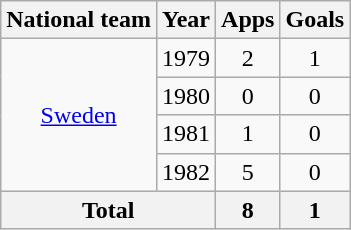<table class="wikitable" style="text-align: center">
<tr>
<th>National team</th>
<th>Year</th>
<th>Apps</th>
<th>Goals</th>
</tr>
<tr>
<td rowspan="4"><a href='#'>Sweden</a></td>
<td>1979</td>
<td>2</td>
<td>1</td>
</tr>
<tr>
<td>1980</td>
<td>0</td>
<td>0</td>
</tr>
<tr>
<td>1981</td>
<td>1</td>
<td>0</td>
</tr>
<tr>
<td>1982</td>
<td>5</td>
<td>0</td>
</tr>
<tr>
<th colspan="2">Total</th>
<th>8</th>
<th>1</th>
</tr>
</table>
